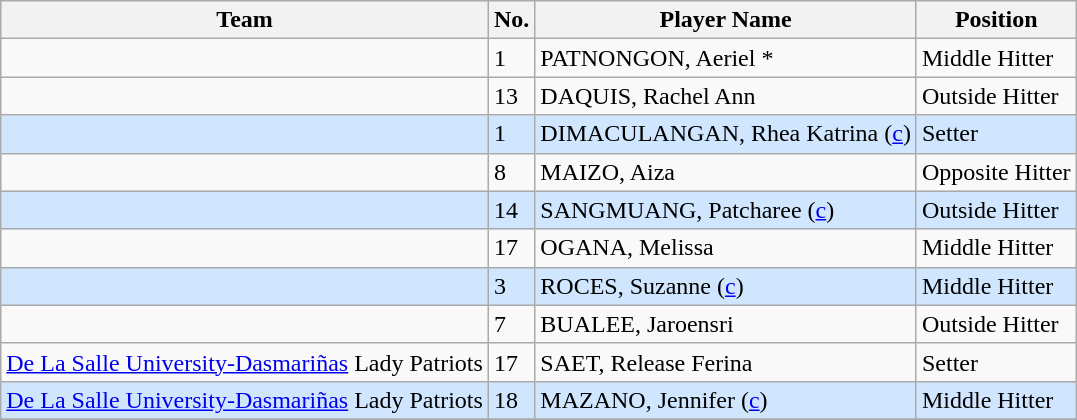<table class="wikitable">
<tr>
<th>Team</th>
<th>No.</th>
<th>Player Name</th>
<th>Position</th>
</tr>
<tr>
<td></td>
<td>1</td>
<td>PATNONGON, Aeriel *</td>
<td>Middle Hitter</td>
</tr>
<tr>
<td></td>
<td>13</td>
<td>DAQUIS, Rachel Ann</td>
<td>Outside Hitter</td>
</tr>
<tr bgcolor=#D0E6FF>
<td></td>
<td>1</td>
<td>DIMACULANGAN, Rhea Katrina (<a href='#'>c</a>)</td>
<td>Setter</td>
</tr>
<tr>
<td></td>
<td>8</td>
<td>MAIZO, Aiza</td>
<td>Opposite Hitter</td>
</tr>
<tr bgcolor=#D0E6FF>
<td></td>
<td>14</td>
<td>SANGMUANG, Patcharee (<a href='#'>c</a>)</td>
<td>Outside Hitter</td>
</tr>
<tr>
<td></td>
<td>17</td>
<td>OGANA, Melissa</td>
<td>Middle Hitter</td>
</tr>
<tr bgcolor=#D0E6FF>
<td></td>
<td>3</td>
<td>ROCES, Suzanne (<a href='#'>c</a>)</td>
<td>Middle Hitter</td>
</tr>
<tr>
<td></td>
<td>7</td>
<td>BUALEE, Jaroensri</td>
<td>Outside Hitter</td>
</tr>
<tr>
<td> <a href='#'>De La Salle University-Dasmariñas</a> Lady Patriots</td>
<td>17</td>
<td>SAET, Release Ferina</td>
<td>Setter</td>
</tr>
<tr bgcolor=#D0E6FF>
<td> <a href='#'>De La Salle University-Dasmariñas</a> Lady Patriots</td>
<td>18</td>
<td>MAZANO, Jennifer (<a href='#'>c</a>)</td>
<td>Middle Hitter</td>
</tr>
<tr>
</tr>
</table>
